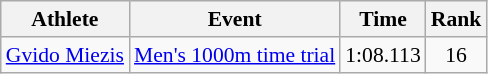<table class=wikitable style="font-size:90%">
<tr>
<th>Athlete</th>
<th>Event</th>
<th>Time</th>
<th>Rank</th>
</tr>
<tr align=center>
<td align=left><a href='#'>Gvido Miezis</a></td>
<td align=left><a href='#'>Men's 1000m time trial</a></td>
<td>1:08.113</td>
<td>16</td>
</tr>
</table>
